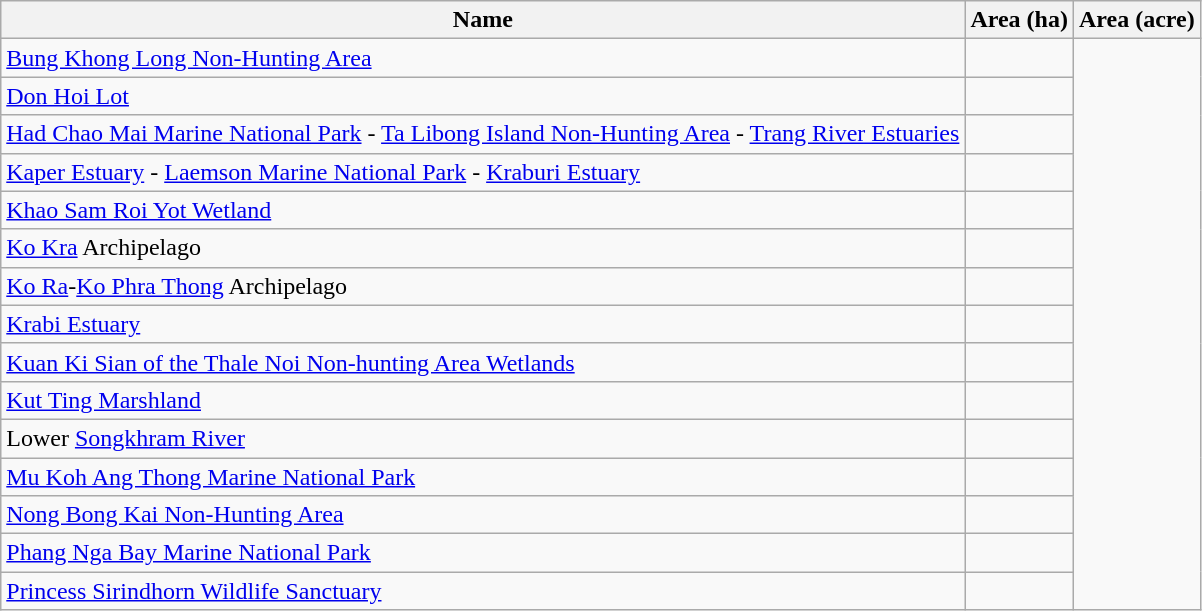<table class="wikitable sortable">
<tr>
<th scope="col" align=left>Name</th>
<th scope="col">Area (ha)</th>
<th scope="col">Area (acre)</th>
</tr>
<tr ---->
<td><a href='#'>Bung Khong Long Non-Hunting Area</a></td>
<td></td>
</tr>
<tr ---->
<td><a href='#'>Don Hoi Lot</a></td>
<td></td>
</tr>
<tr ---->
<td><a href='#'>Had Chao Mai Marine National Park</a> - <a href='#'>Ta Libong Island Non-Hunting Area</a> - <a href='#'>Trang River Estuaries</a></td>
<td></td>
</tr>
<tr ---->
<td><a href='#'>Kaper Estuary</a> - <a href='#'>Laemson Marine National Park</a> - <a href='#'>Kraburi Estuary</a></td>
<td></td>
</tr>
<tr ---->
<td><a href='#'>Khao Sam Roi Yot Wetland</a></td>
<td></td>
</tr>
<tr ---->
<td><a href='#'>Ko Kra</a> Archipelago</td>
<td></td>
</tr>
<tr ---->
<td><a href='#'>Ko Ra</a>-<a href='#'>Ko Phra Thong</a> Archipelago</td>
<td></td>
</tr>
<tr ---->
<td><a href='#'>Krabi Estuary</a></td>
<td></td>
</tr>
<tr ---->
<td><a href='#'>Kuan Ki Sian of the Thale Noi Non-hunting Area Wetlands</a></td>
<td></td>
</tr>
<tr ---->
<td><a href='#'>Kut Ting Marshland</a></td>
<td></td>
</tr>
<tr ---->
<td>Lower <a href='#'>Songkhram River</a></td>
<td></td>
</tr>
<tr ---->
<td><a href='#'>Mu Koh Ang Thong Marine National Park</a></td>
<td></td>
</tr>
<tr ---->
<td><a href='#'>Nong Bong Kai Non-Hunting Area</a></td>
<td></td>
</tr>
<tr ---->
<td><a href='#'>Phang Nga Bay Marine National Park</a></td>
<td></td>
</tr>
<tr ---->
<td><a href='#'>Princess Sirindhorn Wildlife Sanctuary </a></td>
<td></td>
</tr>
</table>
